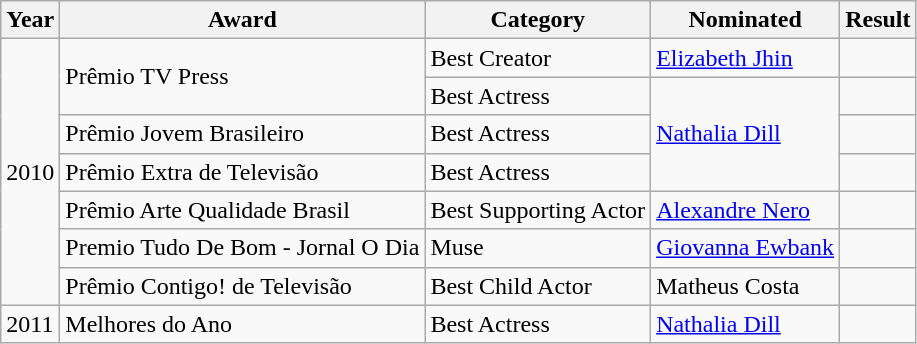<table class="wikitable sortable">
<tr>
<th>Year</th>
<th>Award</th>
<th>Category</th>
<th>Nominated</th>
<th>Result</th>
</tr>
<tr>
<td rowspan=7>2010</td>
<td rowspan=2>Prêmio TV Press</td>
<td>Best Creator</td>
<td><a href='#'>Elizabeth Jhin</a></td>
<td></td>
</tr>
<tr>
<td>Best Actress</td>
<td rowspan=3><a href='#'>Nathalia Dill</a></td>
<td></td>
</tr>
<tr>
<td>Prêmio Jovem Brasileiro</td>
<td>Best Actress</td>
<td></td>
</tr>
<tr>
<td>Prêmio Extra de Televisão</td>
<td>Best Actress</td>
<td></td>
</tr>
<tr>
<td>Prêmio Arte Qualidade Brasil</td>
<td>Best Supporting Actor</td>
<td><a href='#'>Alexandre Nero</a></td>
<td></td>
</tr>
<tr>
<td>Premio Tudo De Bom - Jornal O Dia</td>
<td>Muse</td>
<td><a href='#'>Giovanna Ewbank</a></td>
<td></td>
</tr>
<tr>
<td>Prêmio Contigo! de Televisão</td>
<td>Best Child Actor</td>
<td>Matheus Costa</td>
<td></td>
</tr>
<tr>
<td>2011</td>
<td>Melhores do Ano</td>
<td>Best Actress</td>
<td><a href='#'>Nathalia Dill</a></td>
<td></td>
</tr>
</table>
